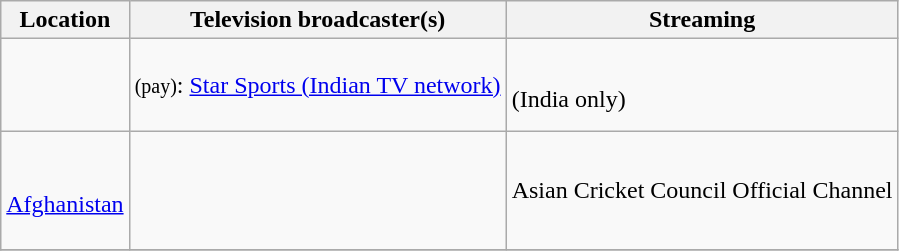<table class="wikitable">
<tr>
<th>Location</th>
<th>Television broadcaster(s)</th>
<th>Streaming</th>
</tr>
<tr>
<td><br> <br> <br> </td>
<td> <small>(pay)</small>: <a href='#'>Star Sports (Indian TV network)</a></td>
<td><br>(India only)</td>
</tr>
<tr>
<td><br> <br>  <a href='#'>Afghanistan</a><br> <br> </td>
<td></td>
<td>Asian Cricket Council Official  Channel </td>
</tr>
<tr>
</tr>
</table>
